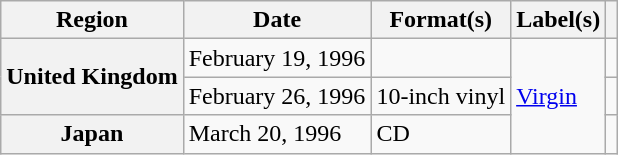<table class="wikitable plainrowheaders">
<tr>
<th scope="col">Region</th>
<th scope="col">Date</th>
<th scope="col">Format(s)</th>
<th scope="col">Label(s)</th>
<th scope="col"></th>
</tr>
<tr>
<th scope="row" rowspan="2">United Kingdom</th>
<td>February 19, 1996</td>
<td></td>
<td rowspan="3"><a href='#'>Virgin</a></td>
<td></td>
</tr>
<tr>
<td>February 26, 1996</td>
<td>10-inch vinyl</td>
<td></td>
</tr>
<tr>
<th scope="row">Japan</th>
<td>March 20, 1996</td>
<td>CD</td>
<td></td>
</tr>
</table>
